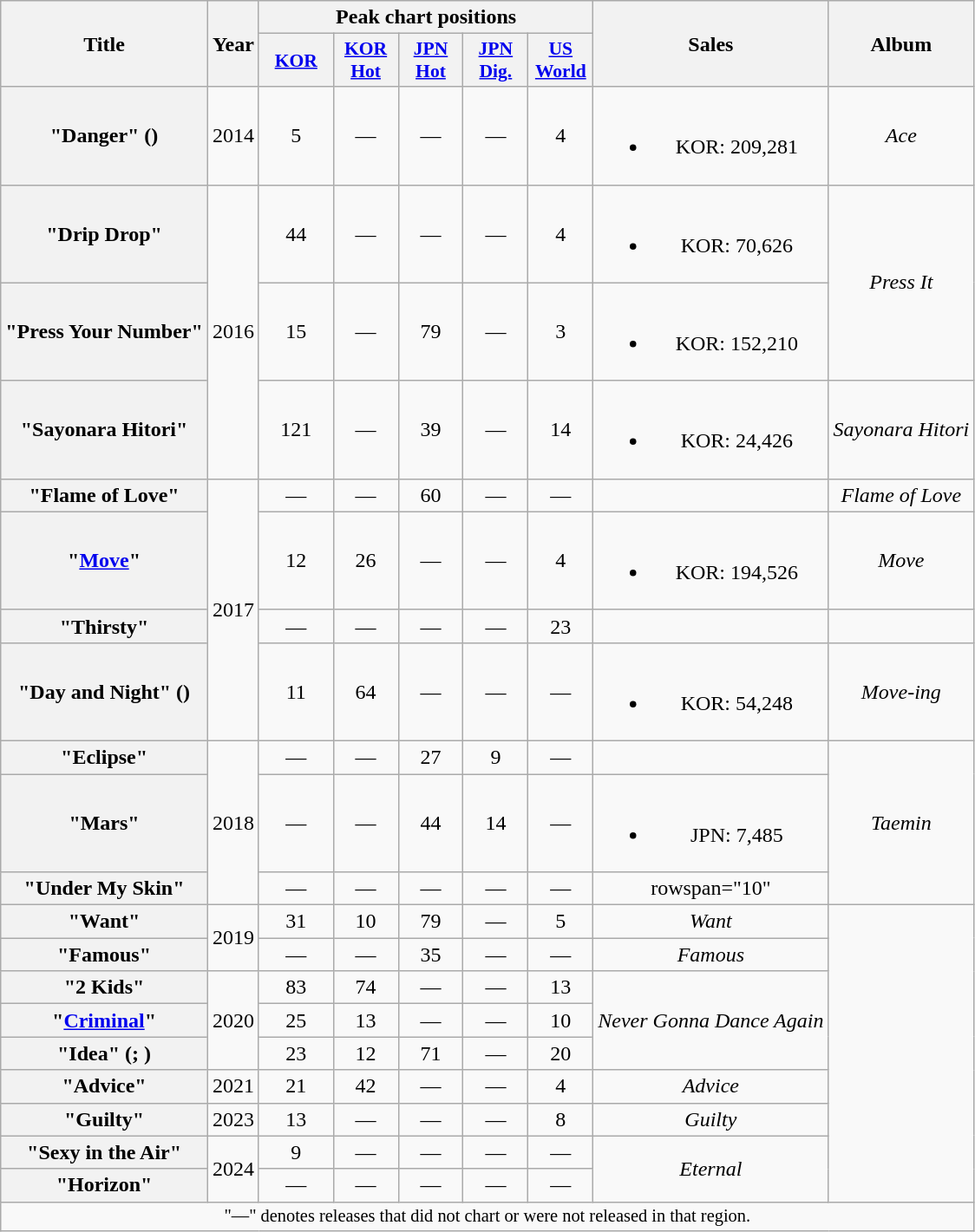<table class="wikitable plainrowheaders" style="text-align:center;">
<tr>
<th scope="col" rowspan="2">Title</th>
<th scope="col" rowspan="2">Year</th>
<th scope="col" colspan="5">Peak chart positions</th>
<th scope="col" rowspan="2">Sales</th>
<th scope="col" rowspan="2">Album</th>
</tr>
<tr>
<th scope="col" style="width:3.5em;font-size:90%;"><a href='#'>KOR</a><br></th>
<th scope="col" style="width:3em;font-size:90%;"><a href='#'>KOR<br>Hot</a><br></th>
<th scope="col" style="width:3em;font-size:90%;"><a href='#'>JPN<br>Hot</a><br></th>
<th scope="col" style="width:3em;font-size:90%;"><a href='#'>JPN<br>Dig.</a><br></th>
<th scope="col" style="width:3em;font-size:90%;"><a href='#'>US<br>World</a><br></th>
</tr>
<tr>
<th scope="row">"Danger" ()</th>
<td>2014</td>
<td>5</td>
<td>—</td>
<td>—</td>
<td>—</td>
<td>4</td>
<td><br><ul><li>KOR: 209,281</li></ul></td>
<td><em>Ace</em></td>
</tr>
<tr>
<th scope="row">"Drip Drop"</th>
<td rowspan="3">2016</td>
<td>44</td>
<td>—</td>
<td>—</td>
<td>—</td>
<td>4</td>
<td><br><ul><li>KOR: 70,626</li></ul></td>
<td rowspan="2"><em>Press It</em></td>
</tr>
<tr>
<th scope="row">"Press Your Number"</th>
<td>15</td>
<td>—</td>
<td>79</td>
<td>—</td>
<td>3</td>
<td><br><ul><li>KOR: 152,210</li></ul></td>
</tr>
<tr>
<th scope="row">"Sayonara Hitori" </th>
<td>121</td>
<td>—</td>
<td>39</td>
<td>—</td>
<td>14</td>
<td><br><ul><li>KOR: 24,426</li></ul></td>
<td><em>Sayonara Hitori</em></td>
</tr>
<tr>
<th scope="row">"Flame of Love"</th>
<td rowspan="4">2017</td>
<td>—</td>
<td>—</td>
<td>60</td>
<td>—</td>
<td>—</td>
<td></td>
<td><em>Flame of Love</em></td>
</tr>
<tr>
<th scope="row">"<a href='#'>Move</a>"</th>
<td>12</td>
<td>26</td>
<td>—</td>
<td>—</td>
<td>4</td>
<td><br><ul><li>KOR: 194,526</li></ul></td>
<td><em>Move</em></td>
</tr>
<tr>
<th scope="row">"Thirsty" </th>
<td>—</td>
<td>—</td>
<td>—</td>
<td>—</td>
<td>23</td>
<td></td>
<td></td>
</tr>
<tr>
<th scope="row">"Day and Night" ()</th>
<td>11</td>
<td>64</td>
<td>—</td>
<td>—</td>
<td>—</td>
<td><br><ul><li>KOR: 54,248</li></ul></td>
<td><em>Move-ing</em></td>
</tr>
<tr>
<th scope="row">"Eclipse"</th>
<td rowspan="3">2018</td>
<td>—</td>
<td>—</td>
<td>27</td>
<td>9</td>
<td>—</td>
<td></td>
<td rowspan="3"><em>Taemin</em></td>
</tr>
<tr>
<th scope="row">"Mars"</th>
<td>—</td>
<td>—</td>
<td>44</td>
<td>14</td>
<td>—</td>
<td><br><ul><li>JPN: 7,485</li></ul></td>
</tr>
<tr>
<th scope="row">"Under My Skin"</th>
<td>—</td>
<td>—</td>
<td>—</td>
<td>—</td>
<td>—</td>
<td>rowspan="10" </td>
</tr>
<tr>
<th scope="row">"Want"</th>
<td rowspan="2">2019</td>
<td>31</td>
<td>10</td>
<td>79</td>
<td>—</td>
<td>5</td>
<td><em>Want</em></td>
</tr>
<tr>
<th scope="row">"Famous"</th>
<td>—</td>
<td>—</td>
<td>35</td>
<td>—</td>
<td>—</td>
<td><em>Famous</em></td>
</tr>
<tr>
<th scope="row">"2 Kids"</th>
<td rowspan="3">2020</td>
<td>83</td>
<td>74</td>
<td>—</td>
<td>—</td>
<td>13</td>
<td rowspan="3"><em>Never Gonna Dance Again</em></td>
</tr>
<tr>
<th scope="row">"<a href='#'>Criminal</a>"</th>
<td>25</td>
<td>13</td>
<td>—</td>
<td>—</td>
<td>10</td>
</tr>
<tr>
<th scope="row">"Idea" (; )</th>
<td>23</td>
<td>12</td>
<td>71</td>
<td>—</td>
<td>20</td>
</tr>
<tr>
<th scope="row">"Advice"</th>
<td>2021</td>
<td>21</td>
<td>42</td>
<td>—</td>
<td>—</td>
<td>4</td>
<td><em>Advice</em></td>
</tr>
<tr>
<th scope="row">"Guilty"</th>
<td>2023</td>
<td>13</td>
<td>—</td>
<td>—</td>
<td>—</td>
<td>8</td>
<td><em>Guilty</em></td>
</tr>
<tr>
<th scope="row">"Sexy in the Air"</th>
<td rowspan="2">2024</td>
<td>9</td>
<td>—</td>
<td>—</td>
<td>—</td>
<td>—</td>
<td rowspan="2"><em>Eternal</em></td>
</tr>
<tr>
<th scope="row">"Horizon"</th>
<td>—</td>
<td>—</td>
<td>—</td>
<td>—</td>
<td>—</td>
</tr>
<tr>
<td colspan="9" style="font-size:85%">"—" denotes releases that did not chart or were not released in that region.</td>
</tr>
</table>
